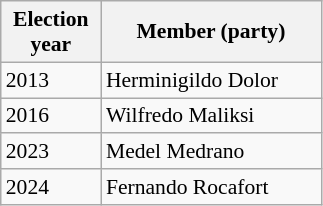<table class="wikitable" style="font-size:90%">
<tr>
<th width="60px">Election<br>year</th>
<th colspan="2" width="140px">Member (party)</th>
</tr>
<tr>
<td>2013</td>
<td>Herminigildo Dolor</td>
</tr>
<tr>
<td>2016</td>
<td>Wilfredo Maliksi</td>
</tr>
<tr>
<td>2023</td>
<td>Medel Medrano</td>
</tr>
<tr>
<td>2024</td>
<td>Fernando Rocafort</td>
</tr>
</table>
